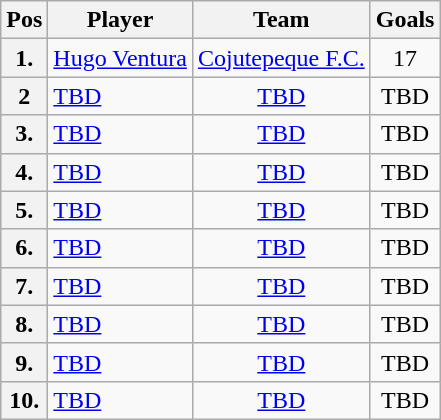<table class="wikitable">
<tr>
<th align="center">Pos</th>
<th align="center">Player</th>
<th align="center">Team</th>
<th align="center">Goals</th>
</tr>
<tr>
<th align="center">1.</th>
<td>  <a href='#'>Hugo Ventura</a></td>
<td align="center"><a href='#'>Cojutepeque F.C.</a></td>
<td align="center">17</td>
</tr>
<tr>
<th align="center">2</th>
<td>  <a href='#'>TBD</a></td>
<td align="center"><a href='#'>TBD</a></td>
<td align="center">TBD</td>
</tr>
<tr>
<th align="center">3.</th>
<td>  <a href='#'>TBD</a></td>
<td align="center"><a href='#'>TBD</a></td>
<td align="center">TBD</td>
</tr>
<tr>
<th align="center">4.</th>
<td>  <a href='#'>TBD</a></td>
<td align="center"><a href='#'>TBD</a></td>
<td align="center">TBD</td>
</tr>
<tr>
<th align="center">5.</th>
<td>  <a href='#'>TBD</a></td>
<td align="center"><a href='#'>TBD</a></td>
<td align="center">TBD</td>
</tr>
<tr>
<th align="center">6.</th>
<td>  <a href='#'>TBD</a></td>
<td align="center"><a href='#'>TBD</a></td>
<td align="center">TBD</td>
</tr>
<tr>
<th align="center">7.</th>
<td>  <a href='#'>TBD</a></td>
<td align="center"><a href='#'>TBD</a></td>
<td align="center">TBD</td>
</tr>
<tr>
<th align="center">8.</th>
<td>  <a href='#'>TBD</a></td>
<td align="center"><a href='#'>TBD</a></td>
<td align="center">TBD</td>
</tr>
<tr>
<th align="center">9.</th>
<td>  <a href='#'>TBD</a></td>
<td align="center"><a href='#'>TBD</a></td>
<td align="center">TBD</td>
</tr>
<tr>
<th align="center">10.</th>
<td>  <a href='#'>TBD</a></td>
<td align="center"><a href='#'>TBD</a></td>
<td align="center">TBD</td>
</tr>
</table>
